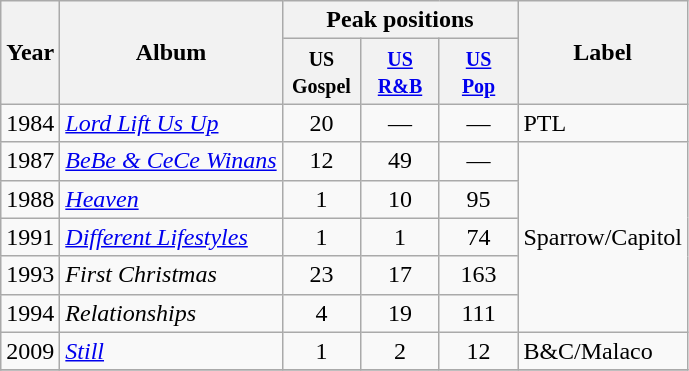<table class="wikitable">
<tr>
<th rowspan="2">Year</th>
<th rowspan="2">Album</th>
<th colspan="3">Peak positions</th>
<th rowspan="2">Label</th>
</tr>
<tr>
<th width="45"><small>US<br>Gospel</small></th>
<th width="45"><small><a href='#'>US<br>R&B</a></small><br></th>
<th width="45"><small><a href='#'>US<br>Pop</a></small></th>
</tr>
<tr>
<td>1984</td>
<td><em><a href='#'>Lord Lift Us Up</a></em></td>
<td align="center">20</td>
<td align="center">—</td>
<td align="center">—</td>
<td>PTL</td>
</tr>
<tr>
<td>1987</td>
<td><em><a href='#'>BeBe & CeCe Winans</a></em></td>
<td align="center">12</td>
<td align="center">49</td>
<td align="center">—</td>
<td rowspan="5">Sparrow/Capitol</td>
</tr>
<tr>
<td>1988</td>
<td><em><a href='#'>Heaven</a></em></td>
<td align="center">1</td>
<td align="center">10</td>
<td align="center">95</td>
</tr>
<tr>
<td>1991</td>
<td><em><a href='#'>Different Lifestyles</a></em></td>
<td align="center">1</td>
<td align="center">1</td>
<td align="center">74</td>
</tr>
<tr>
<td>1993</td>
<td><em>First Christmas</em></td>
<td align="center">23</td>
<td align="center">17</td>
<td align="center">163</td>
</tr>
<tr>
<td>1994</td>
<td><em>Relationships</em></td>
<td align="center">4</td>
<td align="center">19</td>
<td align="center">111</td>
</tr>
<tr>
<td>2009</td>
<td><em><a href='#'>Still</a></em></td>
<td align="center">1</td>
<td align="center">2</td>
<td align="center">12</td>
<td>B&C/Malaco</td>
</tr>
<tr>
</tr>
</table>
